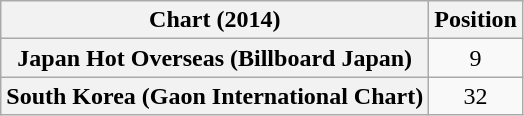<table class="wikitable sortable plainrowheaders" style="text-align:center">
<tr>
<th scope="col">Chart (2014)</th>
<th scope="col">Position</th>
</tr>
<tr>
<th scope="row">Japan Hot Overseas (Billboard Japan)</th>
<td style="text-align:center;">9</td>
</tr>
<tr>
<th scope="row">South Korea (Gaon International Chart)</th>
<td style="text-align:center;">32</td>
</tr>
</table>
